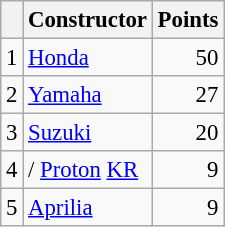<table class="wikitable" style="font-size: 95%;">
<tr>
<th></th>
<th>Constructor</th>
<th>Points</th>
</tr>
<tr>
<td align=center>1</td>
<td> <a href='#'>Honda</a></td>
<td align=right>50</td>
</tr>
<tr>
<td align=center>2</td>
<td> <a href='#'>Yamaha</a></td>
<td align=right>27</td>
</tr>
<tr>
<td align=center>3</td>
<td> <a href='#'>Suzuki</a></td>
<td align=right>20</td>
</tr>
<tr>
<td align=center>4</td>
<td>/ <a href='#'>Proton</a> <a href='#'>KR</a></td>
<td align=right>9</td>
</tr>
<tr>
<td align=center>5</td>
<td> <a href='#'>Aprilia</a></td>
<td align=right>9</td>
</tr>
</table>
